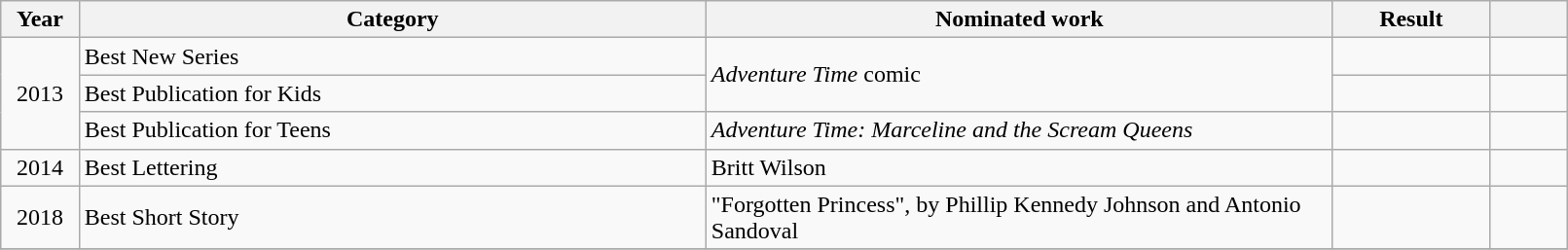<table class="wikitable" style="width:85%;">
<tr>
<th width=5%>Year</th>
<th style="width:40%;">Category</th>
<th style="width:40%;">Nominated work</th>
<th style="width:10%;">Result</th>
<th width=5%></th>
</tr>
<tr>
<td rowspan="3" style="text-align:center;">2013</td>
<td>Best New Series</td>
<td rowspan="2"><em>Adventure Time</em> comic</td>
<td></td>
<td></td>
</tr>
<tr>
<td>Best Publication for Kids</td>
<td></td>
<td></td>
</tr>
<tr>
<td>Best Publication for Teens</td>
<td><em>Adventure Time: Marceline and the Scream Queens</em></td>
<td></td>
<td></td>
</tr>
<tr>
<td style="text-align:center;">2014</td>
<td>Best Lettering</td>
<td>Britt Wilson</td>
<td></td>
<td></td>
</tr>
<tr>
<td style="text-align:center;">2018</td>
<td>Best Short Story</td>
<td>"Forgotten Princess", by Phillip Kennedy Johnson and Antonio Sandoval</td>
<td></td>
<td></td>
</tr>
<tr>
</tr>
</table>
